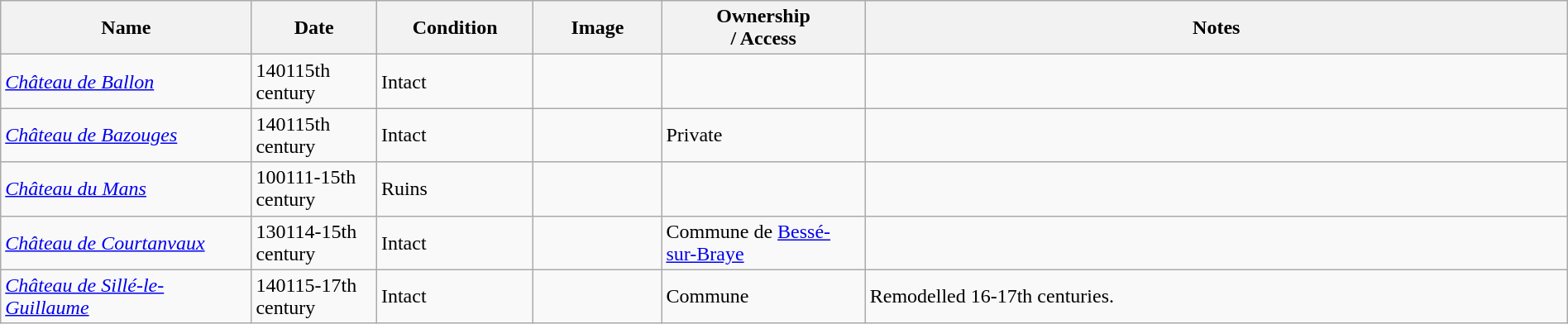<table class="wikitable sortable" width="100%">
<tr>
<th width="16%">Name<br></th>
<th width="8%">Date<br></th>
<th width="10%">Condition<br></th>
<th class="unsortable" width="96px">Image</th>
<th width="13%">Ownership<br>/ Access</th>
<th class="unsortable">Notes</th>
</tr>
<tr>
<td><em><a href='#'>Château de Ballon</a></em></td>
<td><span>1401</span>15th century</td>
<td>Intact</td>
<td></td>
<td></td>
<td></td>
</tr>
<tr>
<td><em><a href='#'>Château de Bazouges</a></em></td>
<td><span>1401</span>15th century</td>
<td>Intact</td>
<td></td>
<td>Private</td>
<td></td>
</tr>
<tr>
<td><em><a href='#'>Château du Mans</a></em></td>
<td><span>1001</span>11-15th century</td>
<td>Ruins</td>
<td></td>
<td></td>
<td></td>
</tr>
<tr>
<td><em><a href='#'>Château de Courtanvaux</a></em></td>
<td><span>1301</span>14-15th century</td>
<td>Intact</td>
<td></td>
<td>Commune de <a href='#'>Bessé-sur-Braye</a></td>
<td></td>
</tr>
<tr>
<td><em><a href='#'>Château de Sillé-le-Guillaume</a></em></td>
<td><span>1401</span>15-17th century</td>
<td>Intact</td>
<td></td>
<td>Commune</td>
<td>Remodelled 16-17th centuries.</td>
</tr>
</table>
